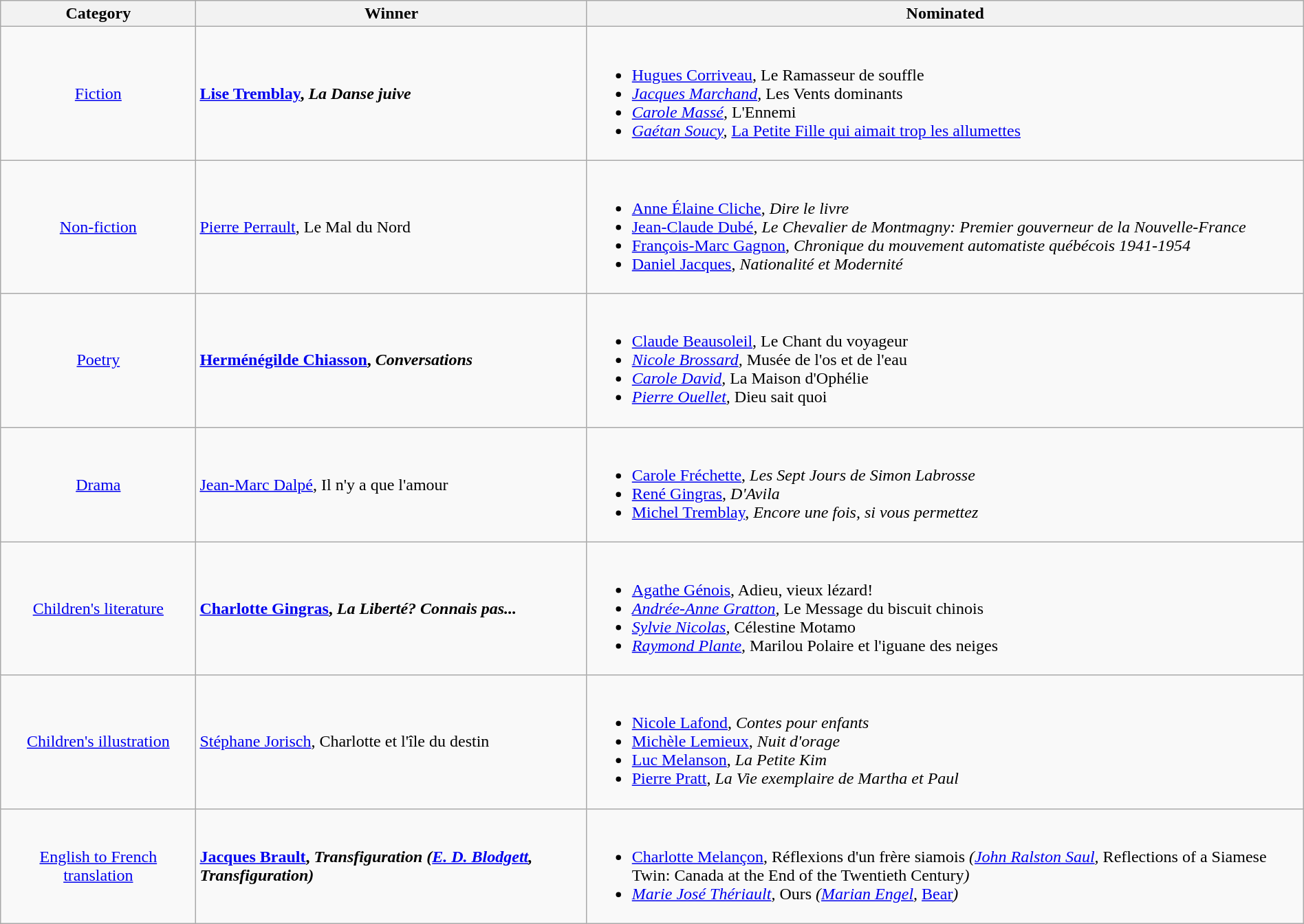<table class="wikitable" width="100%">
<tr>
<th width=15%>Category</th>
<th width=30%>Winner</th>
<th width=55%>Nominated</th>
</tr>
<tr>
<td align="center"><a href='#'>Fiction</a></td>
<td> <strong><a href='#'>Lise Tremblay</a>, <em>La Danse juive<strong><em></td>
<td><br><ul><li><a href='#'>Hugues Corriveau</a>, </em>Le Ramasseur de souffle<em></li><li><a href='#'>Jacques Marchand</a>, </em>Les Vents dominants<em></li><li><a href='#'>Carole Massé</a>, </em>L'Ennemi<em></li><li><a href='#'>Gaétan Soucy</a>, </em><a href='#'>La Petite Fille qui aimait trop les allumettes</a><em></li></ul></td>
</tr>
<tr>
<td align="center"><a href='#'>Non-fiction</a></td>
<td> </strong><a href='#'>Pierre Perrault</a>, </em>Le Mal du Nord</em></strong></td>
<td><br><ul><li><a href='#'>Anne Élaine Cliche</a>, <em>Dire le livre</em></li><li><a href='#'>Jean-Claude Dubé</a>, <em>Le Chevalier de Montmagny: Premier gouverneur de la Nouvelle-France</em></li><li><a href='#'>François-Marc Gagnon</a>, <em>Chronique du mouvement automatiste québécois 1941-1954</em></li><li><a href='#'>Daniel Jacques</a>, <em>Nationalité et Modernité</em></li></ul></td>
</tr>
<tr>
<td align="center"><a href='#'>Poetry</a></td>
<td> <strong><a href='#'>Herménégilde Chiasson</a>, <em>Conversations<strong><em></td>
<td><br><ul><li><a href='#'>Claude Beausoleil</a>, </em>Le Chant du voyageur<em></li><li><a href='#'>Nicole Brossard</a>, </em>Musée de l'os et de l'eau<em></li><li><a href='#'>Carole David</a>, </em>La Maison d'Ophélie<em></li><li><a href='#'>Pierre Ouellet</a>, </em>Dieu sait quoi<em></li></ul></td>
</tr>
<tr>
<td align="center"><a href='#'>Drama</a></td>
<td> </strong><a href='#'>Jean-Marc Dalpé</a>, </em>Il n'y a que l'amour</em></strong></td>
<td><br><ul><li><a href='#'>Carole Fréchette</a>, <em>Les Sept Jours de Simon Labrosse</em></li><li><a href='#'>René Gingras</a>, <em>D'Avila</em></li><li><a href='#'>Michel Tremblay</a>, <em>Encore une fois, si vous permettez</em></li></ul></td>
</tr>
<tr>
<td align="center"><a href='#'>Children's literature</a></td>
<td> <strong><a href='#'>Charlotte Gingras</a>, <em>La Liberté? Connais pas...<strong><em></td>
<td><br><ul><li><a href='#'>Agathe Génois</a>, </em>Adieu, vieux lézard!<em></li><li><a href='#'>Andrée-Anne Gratton</a>, </em>Le Message du biscuit chinois<em></li><li><a href='#'>Sylvie Nicolas</a>, </em>Célestine Motamo<em></li><li><a href='#'>Raymond Plante</a>, </em>Marilou Polaire et l'iguane des neiges<em></li></ul></td>
</tr>
<tr>
<td align="center"><a href='#'>Children's illustration</a></td>
<td> </strong><a href='#'>Stéphane Jorisch</a>, </em>Charlotte et l'île du destin</em></strong></td>
<td><br><ul><li><a href='#'>Nicole Lafond</a>, <em>Contes pour enfants</em></li><li><a href='#'>Michèle Lemieux</a>, <em>Nuit d'orage</em></li><li><a href='#'>Luc Melanson</a>, <em>La Petite Kim</em></li><li><a href='#'>Pierre Pratt</a>, <em>La Vie exemplaire de Martha et Paul</em></li></ul></td>
</tr>
<tr>
<td align="center"><a href='#'>English to French translation</a></td>
<td> <strong><a href='#'>Jacques Brault</a>, <em>Transfiguration<strong><em> (<a href='#'>E. D. Blodgett</a>, </em>Transfiguration<em>)</td>
<td><br><ul><li><a href='#'>Charlotte Melançon</a>, </em>Réflexions d'un frère siamois<em> (<a href='#'>John Ralston Saul</a>, </em>Reflections of a Siamese Twin: Canada at the End of the Twentieth Century<em>)</li><li><a href='#'>Marie José Thériault</a>, </em>Ours<em> (<a href='#'>Marian Engel</a>, </em><a href='#'>Bear</a><em>)</li></ul></td>
</tr>
</table>
